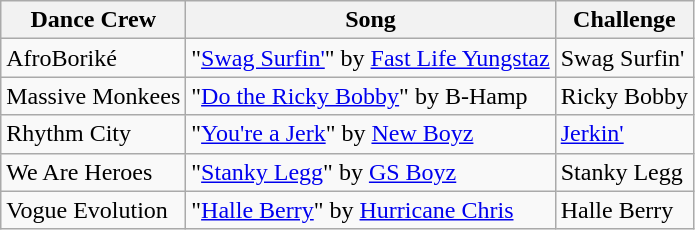<table class="wikitable">
<tr>
<th>Dance Crew</th>
<th>Song</th>
<th>Challenge</th>
</tr>
<tr>
<td>AfroBoriké</td>
<td>"<a href='#'>Swag Surfin'</a>" by <a href='#'>Fast Life Yungstaz</a></td>
<td>Swag Surfin'</td>
</tr>
<tr>
<td>Massive Monkees</td>
<td>"<a href='#'>Do the Ricky Bobby</a>" by B-Hamp</td>
<td>Ricky Bobby</td>
</tr>
<tr>
<td>Rhythm City</td>
<td>"<a href='#'>You're a Jerk</a>" by <a href='#'>New Boyz</a></td>
<td><a href='#'>Jerkin'</a></td>
</tr>
<tr>
<td>We Are Heroes</td>
<td>"<a href='#'>Stanky Legg</a>" by <a href='#'>GS Boyz</a></td>
<td>Stanky Legg</td>
</tr>
<tr>
<td>Vogue Evolution</td>
<td>"<a href='#'>Halle Berry</a>" by <a href='#'>Hurricane Chris</a></td>
<td>Halle Berry</td>
</tr>
</table>
